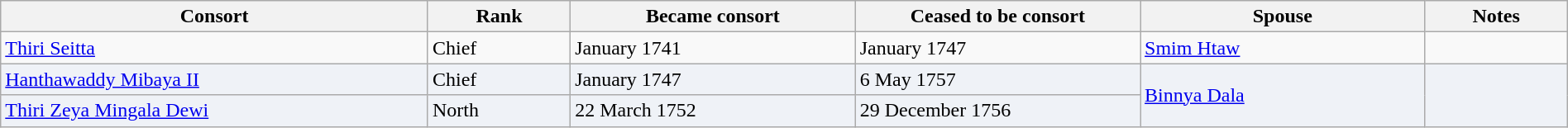<table width=100% class="wikitable">
<tr>
<th width=15%>Consort</th>
<th width=5%>Rank</th>
<th width=10%>Became consort</th>
<th width=10%>Ceased to be consort</th>
<th width=10%>Spouse</th>
<th width=5%>Notes</th>
</tr>
<tr>
<td><a href='#'>Thiri Seitta</a></td>
<td>Chief</td>
<td> January 1741</td>
<td>January 1747</td>
<td><a href='#'>Smim Htaw</a></td>
<td></td>
</tr>
<tr>
<td style="background:#eff2f7"><a href='#'>Hanthawaddy Mibaya II</a></td>
<td style="background:#eff2f7">Chief</td>
<td style="background:#eff2f7">January 1747</td>
<td style="background:#eff2f7">6 May 1757</td>
<td style="background:#eff2f7" rowspan="2"><a href='#'>Binnya Dala</a></td>
<td style="background:#eff2f7" rowspan="2"></td>
</tr>
<tr>
<td style="background:#eff2f7"><a href='#'>Thiri Zeya Mingala Dewi</a></td>
<td style="background:#eff2f7">North</td>
<td style="background:#eff2f7">22 March 1752</td>
<td style="background:#eff2f7">29 December 1756</td>
</tr>
</table>
